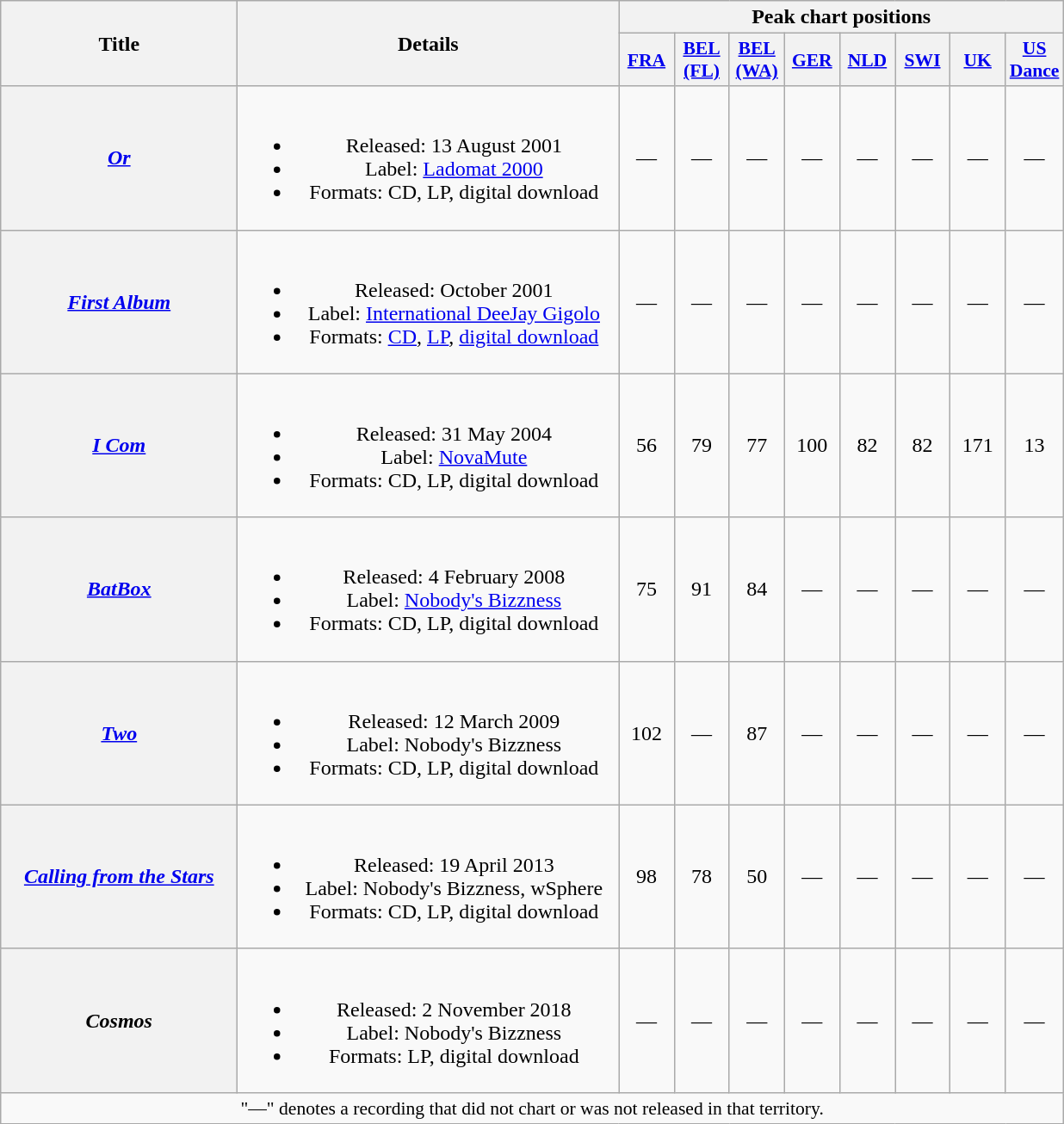<table class="wikitable plainrowheaders" style="text-align:center;">
<tr>
<th scope="col" rowspan="2" style="width:11em;">Title</th>
<th scope="col" rowspan="2" style="width:18em;">Details</th>
<th scope="col" colspan="8">Peak chart positions</th>
</tr>
<tr>
<th scope="col" style="width:2.5em;font-size:90%;"><a href='#'>FRA</a><br></th>
<th scope="col" style="width:2.5em;font-size:90%;"><a href='#'>BEL<br>(FL)</a><br></th>
<th scope="col" style="width:2.5em;font-size:90%;"><a href='#'>BEL<br>(WA)</a><br></th>
<th scope="col" style="width:2.5em;font-size:90%;"><a href='#'>GER</a><br></th>
<th scope="col" style="width:2.5em;font-size:90%;"><a href='#'>NLD</a><br></th>
<th scope="col" style="width:2.5em;font-size:90%;"><a href='#'>SWI</a><br></th>
<th scope="col" style="width:2.5em;font-size:90%;"><a href='#'>UK</a><br></th>
<th scope="col" style="width:2.5em;font-size:90%;"><a href='#'>US<br>Dance</a><br></th>
</tr>
<tr>
<th scope="row"><em><a href='#'>Or</a></em><br></th>
<td><br><ul><li>Released: 13 August 2001</li><li>Label: <a href='#'>Ladomat 2000</a></li><li>Formats: CD, LP, digital download</li></ul></td>
<td>—</td>
<td>—</td>
<td>—</td>
<td>—</td>
<td>—</td>
<td>—</td>
<td>—</td>
<td>—</td>
</tr>
<tr>
<th scope="row"><em><a href='#'>First Album</a></em><br></th>
<td><br><ul><li>Released: October 2001</li><li>Label: <a href='#'>International DeeJay Gigolo</a></li><li>Formats: <a href='#'>CD</a>, <a href='#'>LP</a>, <a href='#'>digital download</a></li></ul></td>
<td>—</td>
<td>—</td>
<td>—</td>
<td>—</td>
<td>—</td>
<td>—</td>
<td>—</td>
<td>—</td>
</tr>
<tr>
<th scope="row"><em><a href='#'>I Com</a></em></th>
<td><br><ul><li>Released: 31 May 2004</li><li>Label: <a href='#'>NovaMute</a></li><li>Formats: CD, LP, digital download</li></ul></td>
<td>56</td>
<td>79</td>
<td>77</td>
<td>100</td>
<td>82</td>
<td>82</td>
<td>171</td>
<td>13</td>
</tr>
<tr>
<th scope="row"><em><a href='#'>BatBox</a></em></th>
<td><br><ul><li>Released: 4 February 2008</li><li>Label: <a href='#'>Nobody's Bizzness</a></li><li>Formats: CD, LP, digital download</li></ul></td>
<td>75</td>
<td>91</td>
<td>84</td>
<td>—</td>
<td>—</td>
<td>—</td>
<td>—</td>
<td>—</td>
</tr>
<tr>
<th scope="row"><em><a href='#'>Two</a></em><br></th>
<td><br><ul><li>Released: 12 March 2009</li><li>Label: Nobody's Bizzness</li><li>Formats: CD, LP, digital download</li></ul></td>
<td>102</td>
<td>—</td>
<td>87</td>
<td>—</td>
<td>—</td>
<td>—</td>
<td>—</td>
<td>—</td>
</tr>
<tr>
<th scope="row"><em><a href='#'>Calling from the Stars</a></em></th>
<td><br><ul><li>Released: 19 April 2013</li><li>Label: Nobody's Bizzness, wSphere</li><li>Formats: CD, LP, digital download</li></ul></td>
<td>98</td>
<td>78</td>
<td>50</td>
<td>—</td>
<td>—</td>
<td>—</td>
<td>—</td>
<td>—</td>
</tr>
<tr>
<th scope="row"><em>Cosmos</em><br></th>
<td><br><ul><li>Released: 2 November 2018</li><li>Label: Nobody's Bizzness</li><li>Formats: LP, digital download</li></ul></td>
<td>—</td>
<td>—</td>
<td>—</td>
<td>—</td>
<td>—</td>
<td>—</td>
<td>—</td>
<td>—</td>
</tr>
<tr>
<td colspan="10" style="font-size:90%">"—" denotes a recording that did not chart or was not released in that territory.</td>
</tr>
</table>
